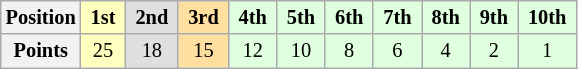<table class="wikitable" style="font-size:85%; text-align:center">
<tr>
<th>Position</th>
<td style="background:#FFFFBF;"> <strong>1st</strong> </td>
<td style="background:#DFDFDF;"> <strong>2nd</strong> </td>
<td style="background:#FFDF9F;"> <strong>3rd</strong> </td>
<td style="background:#DFFFDF;"> <strong>4th</strong> </td>
<td style="background:#DFFFDF;"> <strong>5th</strong> </td>
<td style="background:#DFFFDF;"> <strong>6th</strong> </td>
<td style="background:#DFFFDF;"> <strong>7th</strong> </td>
<td style="background:#DFFFDF;"> <strong>8th</strong> </td>
<td style="background:#DFFFDF;"> <strong>9th</strong> </td>
<td style="background:#DFFFDF;"> <strong>10th</strong> </td>
</tr>
<tr>
<th>Points</th>
<td style="background:#FFFFBF;">25</td>
<td style="background:#DFDFDF;">18</td>
<td style="background:#FFDF9F;">15</td>
<td style="background:#DFFFDF;">12</td>
<td style="background:#DFFFDF;">10</td>
<td style="background:#DFFFDF;">8</td>
<td style="background:#DFFFDF;">6</td>
<td style="background:#DFFFDF;">4</td>
<td style="background:#DFFFDF;">2</td>
<td style="background:#DFFFDF;">1</td>
</tr>
</table>
